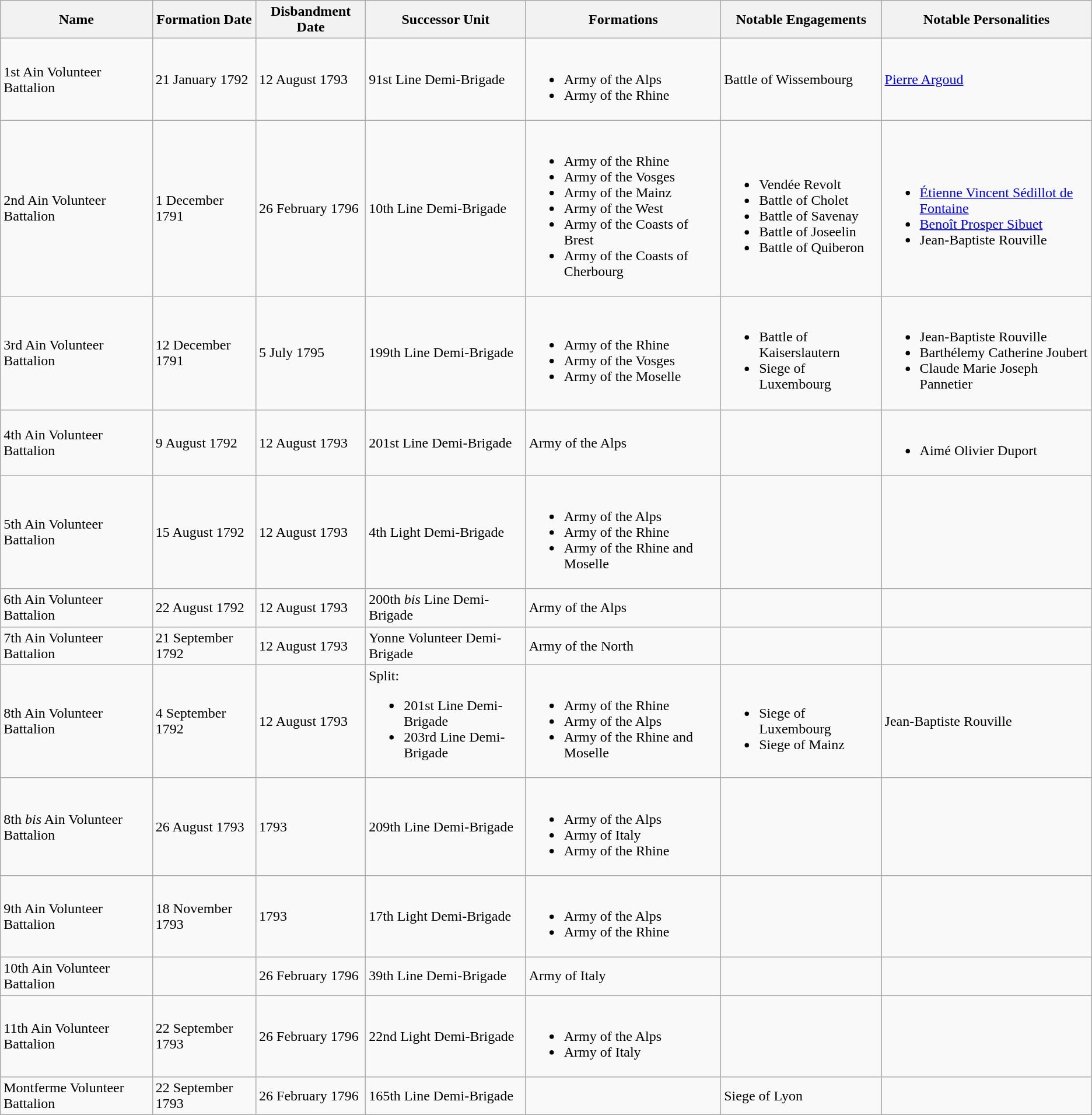<table class="wikitable">
<tr>
<th>Name</th>
<th>Formation Date</th>
<th>Disbandment Date</th>
<th>Successor Unit</th>
<th>Formations</th>
<th>Notable Engagements</th>
<th>Notable Personalities</th>
</tr>
<tr>
<td>1st Ain Volunteer Battalion</td>
<td>21 January 1792</td>
<td>12 August 1793</td>
<td>91st Line Demi-Brigade</td>
<td><br><ul><li>Army of the Alps</li><li>Army of the Rhine</li></ul></td>
<td>Battle of Wissembourg</td>
<td><a href='#'>Pierre Argoud</a></td>
</tr>
<tr>
<td>2nd Ain Volunteer Battalion</td>
<td>1 December 1791</td>
<td>26 February 1796</td>
<td>10th Line Demi-Brigade</td>
<td><br><ul><li>Army of the Rhine</li><li>Army of the Vosges</li><li>Army of the Mainz</li><li>Army of the West</li><li>Army of the Coasts of Brest</li><li>Army of the Coasts of Cherbourg</li></ul></td>
<td><br><ul><li>Vendée Revolt</li><li>Battle of Cholet</li><li>Battle of Savenay</li><li>Battle of Joseelin</li><li>Battle of Quiberon</li></ul></td>
<td><br><ul><li><a href='#'>Étienne Vincent Sédillot de Fontaine</a></li><li><a href='#'>Benoît Prosper Sibuet</a></li><li>Jean-Baptiste Rouville</li></ul></td>
</tr>
<tr>
<td>3rd Ain Volunteer Battalion</td>
<td>12 December 1791</td>
<td>5 July 1795</td>
<td>199th Line Demi-Brigade</td>
<td><br><ul><li>Army of the Rhine</li><li>Army of the Vosges</li><li>Army of the Moselle</li></ul></td>
<td><br><ul><li>Battle of Kaiserslautern</li><li>Siege of Luxembourg</li></ul></td>
<td><br><ul><li>Jean-Baptiste Rouville</li><li>Barthélemy Catherine Joubert</li><li>Claude Marie Joseph Pannetier</li></ul></td>
</tr>
<tr>
<td>4th Ain Volunteer Battalion</td>
<td>9 August 1792</td>
<td>12 August 1793</td>
<td>201st Line Demi-Brigade</td>
<td>Army of the Alps</td>
<td></td>
<td><br><ul><li>Aimé Olivier Duport</li></ul></td>
</tr>
<tr>
<td>5th Ain Volunteer Battalion</td>
<td>15 August 1792</td>
<td>12 August 1793</td>
<td>4th Light Demi-Brigade</td>
<td><br><ul><li>Army of the Alps</li><li>Army of the Rhine</li><li>Army of the Rhine and Moselle</li></ul></td>
<td></td>
<td></td>
</tr>
<tr>
<td>6th Ain Volunteer Battalion</td>
<td>22 August 1792</td>
<td>12 August 1793</td>
<td>200th <em>bis</em> Line Demi-Brigade</td>
<td>Army of the Alps</td>
<td></td>
<td></td>
</tr>
<tr>
<td>7th Ain Volunteer Battalion</td>
<td>21 September 1792</td>
<td>12 August 1793</td>
<td>Yonne Volunteer Demi-Brigade</td>
<td>Army of the North</td>
<td></td>
<td></td>
</tr>
<tr>
<td>8th Ain Volunteer Battalion</td>
<td>4 September 1792</td>
<td>12 August 1793</td>
<td>Split:<br><ul><li>201st Line Demi-Brigade</li><li>203rd Line Demi-Brigade</li></ul></td>
<td><br><ul><li>Army of the Rhine</li><li>Army of the Alps</li><li>Army of the Rhine and Moselle</li></ul></td>
<td><br><ul><li>Siege of Luxembourg</li><li>Siege of Mainz</li></ul></td>
<td>Jean-Baptiste Rouville</td>
</tr>
<tr>
<td>8th <em>bis</em> Ain Volunteer Battalion</td>
<td>26 August 1793</td>
<td>1793</td>
<td>209th Line Demi-Brigade</td>
<td><br><ul><li>Army of the Alps</li><li>Army of Italy</li><li>Army of the Rhine</li></ul></td>
<td></td>
<td></td>
</tr>
<tr>
<td>9th Ain Volunteer Battalion</td>
<td>18 November 1793</td>
<td>1793</td>
<td>17th Light Demi-Brigade</td>
<td><br><ul><li>Army of the Alps</li><li>Army of the Rhine</li></ul></td>
<td></td>
<td></td>
</tr>
<tr>
<td>10th Ain Volunteer Battalion</td>
<td></td>
<td>26 February 1796</td>
<td>39th Line Demi-Brigade</td>
<td>Army of Italy</td>
<td></td>
<td></td>
</tr>
<tr>
<td>11th Ain Volunteer Battalion</td>
<td>22 September 1793</td>
<td>26 February 1796</td>
<td>22nd Light Demi-Brigade</td>
<td><br><ul><li>Army of the Alps</li><li>Army of Italy</li></ul></td>
<td></td>
<td></td>
</tr>
<tr>
<td>Montferme Volunteer Battalion</td>
<td>22 September 1793</td>
<td>26 February 1796</td>
<td>165th Line Demi-Brigade</td>
<td></td>
<td>Siege of Lyon</td>
<td></td>
</tr>
</table>
